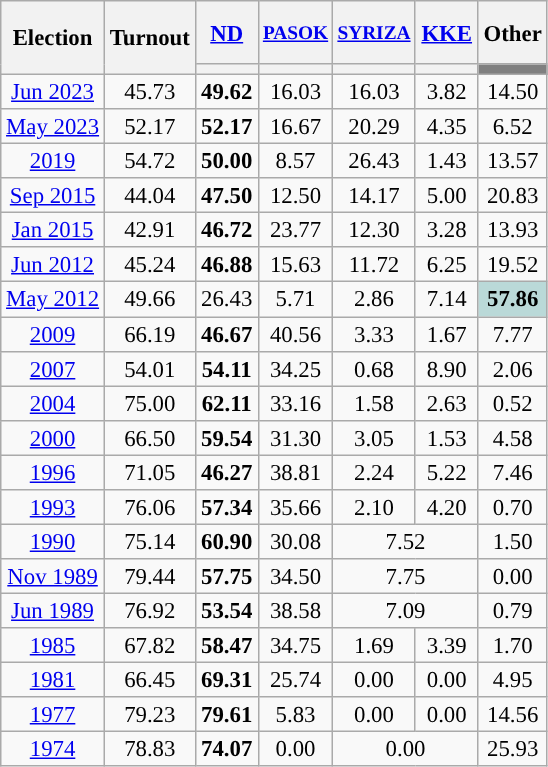<table class="wikitable collapsible" style="text-align:center; font-size:95%; line-height:16px;">
<tr style="height:42px;">
<th rowspan="2">Election</th>
<th rowspan="2" style="width:50px;">Turnout</th>
<th style="width:35px;"><a href='#'>ND</a></th>
<th style="width:35px; font-size:85%;"><a href='#'>PASOK</a></th>
<th style="width:35px; font-size:85%;"><a href='#'>SYRIZA</a></th>
<th style="width:35px;"><a href='#'>KKE</a></th>
<th style="width:35px;">Other</th>
</tr>
<tr>
<th style="color:inherit;background:"></th>
<th style="color:inherit;background:"></th>
<th style="color:inherit;background:"></th>
<th style="color:inherit;background:"></th>
<th style="color:inherit;background:Grey;"></th>
</tr>
<tr>
<td><a href='#'>Jun 2023</a></td>
<td>45.73</td>
<td><strong>49.62</strong></td>
<td>16.03</td>
<td>16.03</td>
<td>3.82</td>
<td>14.50</td>
</tr>
<tr>
<td><a href='#'>May 2023</a></td>
<td>52.17</td>
<td><strong>52.17</strong></td>
<td>16.67</td>
<td>20.29</td>
<td>4.35</td>
<td>6.52</td>
</tr>
<tr>
<td><a href='#'>2019</a></td>
<td>54.72</td>
<td><strong>50.00</strong></td>
<td>8.57</td>
<td>26.43</td>
<td>1.43</td>
<td>13.57</td>
</tr>
<tr>
<td><a href='#'>Sep 2015</a></td>
<td>44.04</td>
<td><strong>47.50</strong></td>
<td>12.50</td>
<td>14.17</td>
<td>5.00</td>
<td>20.83</td>
</tr>
<tr>
<td><a href='#'>Jan 2015</a></td>
<td>42.91</td>
<td><strong>46.72</strong></td>
<td>23.77</td>
<td>12.30</td>
<td>3.28</td>
<td>13.93</td>
</tr>
<tr>
<td><a href='#'>Jun 2012</a></td>
<td>45.24</td>
<td><strong>46.88</strong></td>
<td>15.63</td>
<td>11.72</td>
<td>6.25</td>
<td>19.52</td>
</tr>
<tr>
<td><a href='#'>May 2012</a></td>
<td>49.66</td>
<td>26.43</td>
<td>5.71</td>
<td>2.86</td>
<td>7.14</td>
<td style="background:#BAD9D8;"><strong>57.86</strong></td>
</tr>
<tr>
<td><a href='#'>2009</a></td>
<td>66.19</td>
<td><strong>46.67</strong></td>
<td>40.56</td>
<td>3.33</td>
<td>1.67</td>
<td>7.77</td>
</tr>
<tr>
<td><a href='#'>2007</a></td>
<td>54.01</td>
<td><strong>54.11</strong></td>
<td>34.25</td>
<td>0.68</td>
<td>8.90</td>
<td>2.06</td>
</tr>
<tr>
<td><a href='#'>2004</a></td>
<td>75.00</td>
<td><strong>62.11</strong></td>
<td>33.16</td>
<td>1.58</td>
<td>2.63</td>
<td>0.52</td>
</tr>
<tr>
<td><a href='#'>2000</a></td>
<td>66.50</td>
<td><strong>59.54</strong></td>
<td>31.30</td>
<td>3.05</td>
<td>1.53</td>
<td>4.58</td>
</tr>
<tr>
<td><a href='#'>1996</a></td>
<td>71.05</td>
<td><strong>46.27</strong></td>
<td>38.81</td>
<td>2.24</td>
<td>5.22</td>
<td>7.46</td>
</tr>
<tr>
<td><a href='#'>1993</a></td>
<td>76.06</td>
<td><strong>57.34</strong></td>
<td>35.66</td>
<td>2.10</td>
<td>4.20</td>
<td>0.70</td>
</tr>
<tr>
<td><a href='#'>1990</a></td>
<td>75.14</td>
<td><strong>60.90</strong></td>
<td>30.08</td>
<td colspan="2">7.52</td>
<td>1.50</td>
</tr>
<tr>
<td><a href='#'>Nov 1989</a></td>
<td>79.44</td>
<td><strong>57.75</strong></td>
<td>34.50</td>
<td colspan="2">7.75</td>
<td>0.00</td>
</tr>
<tr>
<td><a href='#'>Jun 1989</a></td>
<td>76.92</td>
<td><strong>53.54</strong></td>
<td>38.58</td>
<td colspan="2">7.09</td>
<td>0.79</td>
</tr>
<tr>
<td><a href='#'>1985</a></td>
<td>67.82</td>
<td><strong>58.47</strong></td>
<td>34.75</td>
<td>1.69</td>
<td>3.39</td>
<td>1.70</td>
</tr>
<tr>
<td><a href='#'>1981</a></td>
<td>66.45</td>
<td><strong>69.31</strong></td>
<td>25.74</td>
<td>0.00</td>
<td>0.00</td>
<td>4.95</td>
</tr>
<tr>
<td><a href='#'>1977</a></td>
<td>79.23</td>
<td><strong>79.61</strong></td>
<td>5.83</td>
<td>0.00</td>
<td>0.00</td>
<td>14.56</td>
</tr>
<tr>
<td><a href='#'>1974</a></td>
<td>78.83</td>
<td><strong>74.07</strong></td>
<td>0.00</td>
<td colspan="2">0.00</td>
<td>25.93</td>
</tr>
</table>
